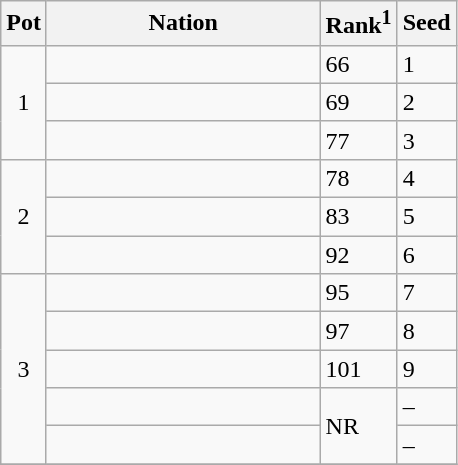<table class="wikitable">
<tr>
<th>Pot</th>
<th width="175">Nation</th>
<th>Rank<sup>1</sup></th>
<th>Seed</th>
</tr>
<tr>
<td rowspan=3 style="text-align:center;">1</td>
<td></td>
<td>66</td>
<td>1</td>
</tr>
<tr>
<td></td>
<td>69</td>
<td>2</td>
</tr>
<tr>
<td></td>
<td>77</td>
<td>3</td>
</tr>
<tr>
<td rowspan=3 style="text-align:center;">2</td>
<td></td>
<td>78</td>
<td>4</td>
</tr>
<tr>
<td></td>
<td>83</td>
<td>5</td>
</tr>
<tr>
<td></td>
<td>92</td>
<td>6</td>
</tr>
<tr>
<td rowspan=5 style="text-align:center;">3</td>
<td></td>
<td>95</td>
<td>7</td>
</tr>
<tr>
<td></td>
<td>97</td>
<td>8</td>
</tr>
<tr>
<td></td>
<td>101</td>
<td>9</td>
</tr>
<tr>
<td></td>
<td rowspan=2>NR</td>
<td>–</td>
</tr>
<tr>
<td></td>
<td>–</td>
</tr>
<tr>
</tr>
</table>
